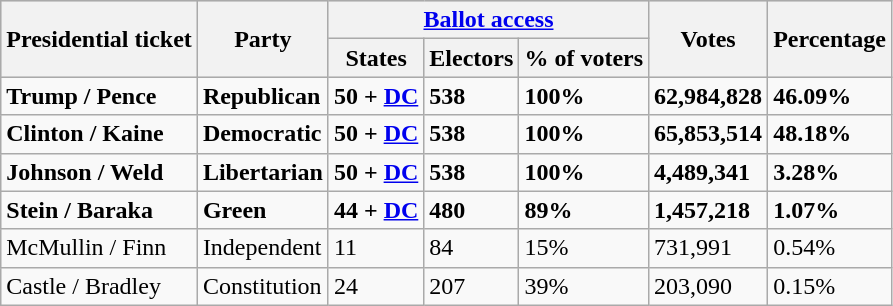<table class="wikitable">
<tr style="background:lightgrey;">
<th rowspan="2">Presidential ticket</th>
<th rowspan="2">Party</th>
<th colspan="3"><a href='#'>Ballot access</a></th>
<th rowspan="2">Votes</th>
<th rowspan="2">Percentage</th>
</tr>
<tr style="background:lightgrey;">
<th>States</th>
<th>Electors</th>
<th>% of voters</th>
</tr>
<tr>
<td><strong>Trump / Pence</strong></td>
<td><strong>Republican</strong></td>
<td><strong>50 + <a href='#'>DC</a></strong></td>
<td><strong>538</strong></td>
<td><strong>100%</strong></td>
<td><strong>62,984,828</strong></td>
<td><strong>46.09%</strong></td>
</tr>
<tr>
<td><strong>Clinton / Kaine</strong></td>
<td><strong>Democratic</strong></td>
<td><strong>50 + <a href='#'>DC</a></strong></td>
<td><strong>538</strong></td>
<td><strong>100%</strong></td>
<td><strong>65,853,514</strong></td>
<td><strong>48.18%</strong></td>
</tr>
<tr>
<td><strong>Johnson / Weld</strong></td>
<td><strong>Libertarian</strong></td>
<td><strong>50 + <a href='#'>DC</a></strong></td>
<td><strong>538</strong></td>
<td><strong>100%</strong></td>
<td><strong>4,489,341</strong></td>
<td><strong>3.28%</strong></td>
</tr>
<tr>
<td><strong>Stein / Baraka</strong></td>
<td><strong>Green</strong></td>
<td><strong>44 + <a href='#'>DC</a></strong></td>
<td><strong>480</strong></td>
<td><strong>89%</strong></td>
<td><strong>1,457,218</strong></td>
<td><strong>1.07%</strong></td>
</tr>
<tr>
<td>McMullin / Finn</td>
<td>Independent</td>
<td>11</td>
<td>84</td>
<td>15%</td>
<td>731,991</td>
<td>0.54%</td>
</tr>
<tr>
<td>Castle / Bradley</td>
<td>Constitution</td>
<td>24</td>
<td>207</td>
<td>39%</td>
<td>203,090</td>
<td>0.15%</td>
</tr>
</table>
